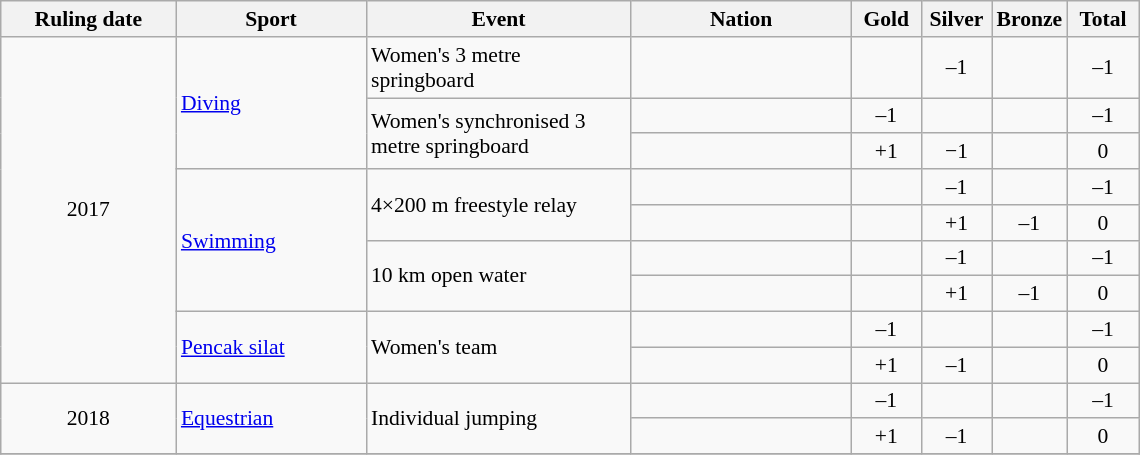<table class="wikitable" style="text-align:center; font-size:90%;">
<tr>
<th scope="col" width="110">Ruling date</th>
<th scope="col" width="120">Sport</th>
<th scope="col" width="170">Event</th>
<th scope="col" width="140">Nation</th>
<th scope="col" width="40">Gold</th>
<th scope="col" width="40">Silver</th>
<th scope="col" width="40">Bronze</th>
<th scope="col" width="41">Total</th>
</tr>
<tr>
<td rowspan=9>2017</td>
<td rowspan=3 align=left><a href='#'>Diving</a></td>
<td align=left>Women's 3 metre springboard</td>
<td align=left></td>
<td></td>
<td>–1</td>
<td></td>
<td>–1</td>
</tr>
<tr>
<td rowspan=2 align=left>Women's synchronised 3 metre springboard</td>
<td align=left></td>
<td>–1</td>
<td></td>
<td></td>
<td>–1</td>
</tr>
<tr>
<td align=left></td>
<td>+1</td>
<td>−1</td>
<td></td>
<td>0</td>
</tr>
<tr>
<td rowspan=4 align=left><a href='#'>Swimming</a></td>
<td rowspan=2 align=left>4×200 m freestyle relay</td>
<td align=left></td>
<td></td>
<td>–1</td>
<td></td>
<td>–1</td>
</tr>
<tr>
<td align=left></td>
<td></td>
<td>+1</td>
<td>–1</td>
<td>0</td>
</tr>
<tr>
<td rowspan=2 align=left>10 km open water</td>
<td align=left></td>
<td></td>
<td>–1</td>
<td></td>
<td>–1</td>
</tr>
<tr>
<td align=left></td>
<td></td>
<td>+1</td>
<td>–1</td>
<td>0</td>
</tr>
<tr>
<td rowspan=2 align=left><a href='#'>Pencak silat</a></td>
<td rowspan=2 align=left>Women's team</td>
<td align=left></td>
<td>–1</td>
<td></td>
<td></td>
<td>–1</td>
</tr>
<tr>
<td align=left></td>
<td>+1</td>
<td>–1</td>
<td></td>
<td>0</td>
</tr>
<tr>
<td rowspan=2>2018</td>
<td rowspan=2 align=left><a href='#'>Equestrian</a></td>
<td rowspan=2 align=left>Individual jumping</td>
<td align=left></td>
<td>–1</td>
<td></td>
<td></td>
<td>–1</td>
</tr>
<tr>
<td align=left></td>
<td>+1</td>
<td>–1</td>
<td></td>
<td>0</td>
</tr>
<tr>
</tr>
</table>
